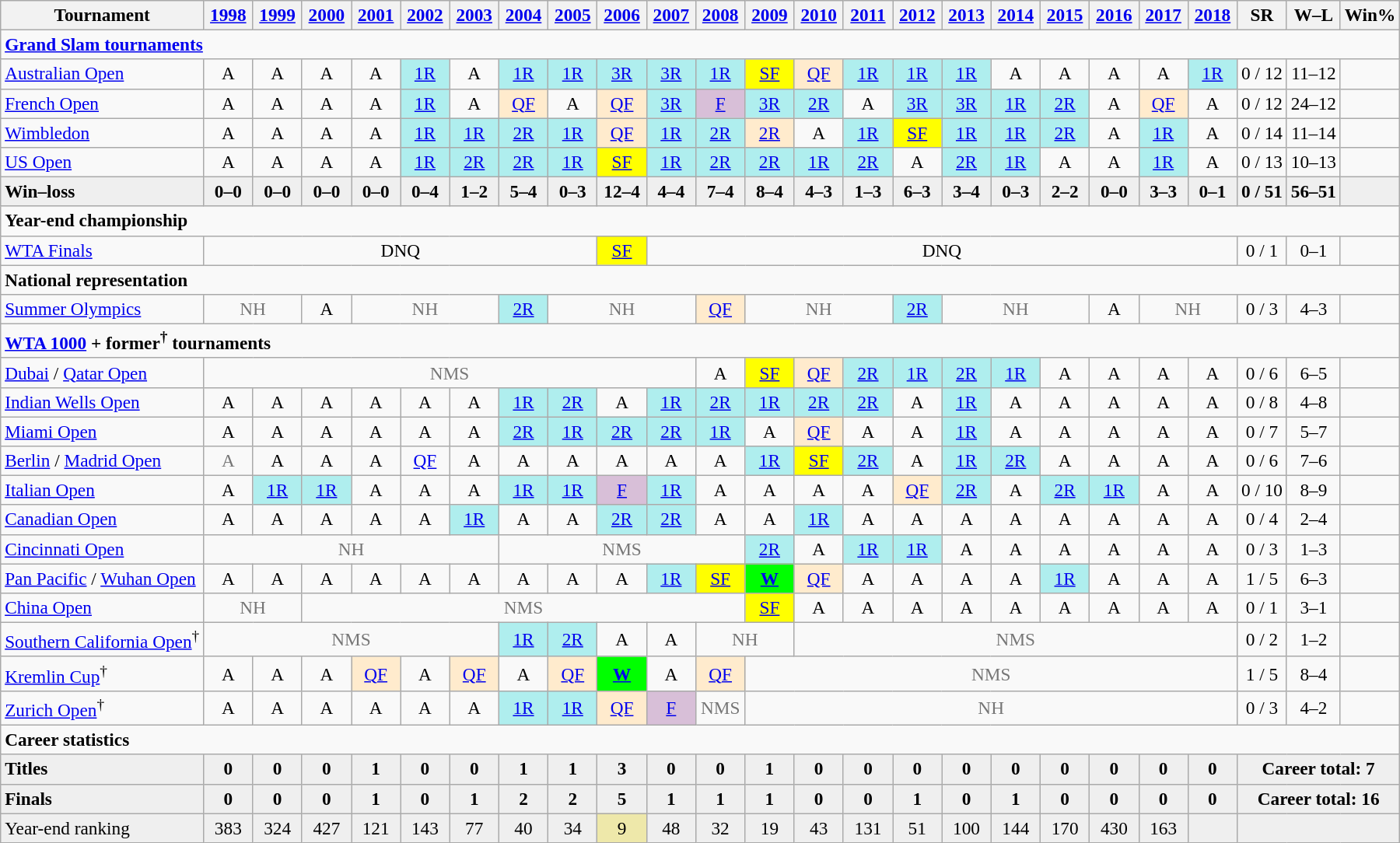<table class="wikitable nowrap" style=text-align:center;font-size:97%>
<tr>
<th>Tournament</th>
<th width=35><a href='#'>1998</a></th>
<th width=35><a href='#'>1999</a></th>
<th width=35><a href='#'>2000</a></th>
<th width=35><a href='#'>2001</a></th>
<th width=35><a href='#'>2002</a></th>
<th width=35><a href='#'>2003</a></th>
<th width=35><a href='#'>2004</a></th>
<th width=35><a href='#'>2005</a></th>
<th width=35><a href='#'>2006</a></th>
<th width=35><a href='#'>2007</a></th>
<th width=35><a href='#'>2008</a></th>
<th width=35><a href='#'>2009</a></th>
<th width=35><a href='#'>2010</a></th>
<th width=35><a href='#'>2011</a></th>
<th width=35><a href='#'>2012</a></th>
<th width=35><a href='#'>2013</a></th>
<th width=35><a href='#'>2014</a></th>
<th width=35><a href='#'>2015</a></th>
<th width=35><a href='#'>2016</a></th>
<th width=35><a href='#'>2017</a></th>
<th width=35><a href='#'>2018</a></th>
<th>SR</th>
<th>W–L</th>
<th>Win%</th>
</tr>
<tr>
<td colspan=25 style=text-align:left><strong><a href='#'>Grand Slam tournaments</a></strong></td>
</tr>
<tr>
<td style=text-align:left><a href='#'>Australian Open</a></td>
<td>A</td>
<td>A</td>
<td>A</td>
<td>A</td>
<td style=background:#afeeee><a href='#'>1R</a></td>
<td>A</td>
<td style=background:#afeeee><a href='#'>1R</a></td>
<td style=background:#afeeee><a href='#'>1R</a></td>
<td style=background:#afeeee><a href='#'>3R</a></td>
<td style=background:#afeeee><a href='#'>3R</a></td>
<td style=background:#afeeee><a href='#'>1R</a></td>
<td style=background:yellow><a href='#'>SF</a></td>
<td style=background:#ffebcd><a href='#'>QF</a></td>
<td style=background:#afeeee><a href='#'>1R</a></td>
<td style=background:#afeeee><a href='#'>1R</a></td>
<td style=background:#afeeee><a href='#'>1R</a></td>
<td>A</td>
<td>A</td>
<td>A</td>
<td>A</td>
<td style=background:#afeeee><a href='#'>1R</a></td>
<td>0 / 12</td>
<td>11–12</td>
<td></td>
</tr>
<tr>
<td style=text-align:left><a href='#'>French Open</a></td>
<td>A</td>
<td>A</td>
<td>A</td>
<td>A</td>
<td style=background:#afeeee><a href='#'>1R</a></td>
<td>A</td>
<td style=background:#ffebcd><a href='#'>QF</a></td>
<td>A</td>
<td style=background:#ffebcd><a href='#'>QF</a></td>
<td style=background:#afeeee><a href='#'>3R</a></td>
<td style=background:thistle><a href='#'>F</a></td>
<td style=background:#afeeee><a href='#'>3R</a></td>
<td style=background:#afeeee><a href='#'>2R</a></td>
<td>A</td>
<td style=background:#afeeee><a href='#'>3R</a></td>
<td style=background:#afeeee><a href='#'>3R</a></td>
<td style=background:#afeeee><a href='#'>1R</a></td>
<td style=background:#afeeee><a href='#'>2R</a></td>
<td>A</td>
<td style=background:#ffebcd><a href='#'>QF</a></td>
<td>A</td>
<td>0 / 12</td>
<td>24–12</td>
<td></td>
</tr>
<tr>
<td style=text-align:left><a href='#'>Wimbledon</a></td>
<td>A</td>
<td>A</td>
<td>A</td>
<td>A</td>
<td style=background:#afeeee><a href='#'>1R</a></td>
<td style=background:#afeeee><a href='#'>1R</a></td>
<td style=background:#afeeee><a href='#'>2R</a></td>
<td style=background:#afeeee><a href='#'>1R</a></td>
<td style=background:#ffebcd><a href='#'>QF</a></td>
<td style=background:#afeeee><a href='#'>1R</a></td>
<td style=background:#afeeee><a href='#'>2R</a></td>
<td style=background:#ffebcd><a href='#'>2R</a></td>
<td>A</td>
<td style=background:#afeeee><a href='#'>1R</a></td>
<td style=background:yellow><a href='#'>SF</a></td>
<td style=background:#afeeee><a href='#'>1R</a></td>
<td style=background:#afeeee><a href='#'>1R</a></td>
<td style=background:#afeeee><a href='#'>2R</a></td>
<td>A</td>
<td style=background:#afeeee><a href='#'>1R</a></td>
<td>A</td>
<td>0 / 14</td>
<td>11–14</td>
<td></td>
</tr>
<tr>
<td style=text-align:left><a href='#'>US Open</a></td>
<td>A</td>
<td>A</td>
<td>A</td>
<td>A</td>
<td style=background:#afeeee><a href='#'>1R</a></td>
<td style=background:#afeeee><a href='#'>2R</a></td>
<td style=background:#afeeee><a href='#'>2R</a></td>
<td style=background:#afeeee><a href='#'>1R</a></td>
<td style=background:yellow><a href='#'>SF</a></td>
<td style=background:#afeeee><a href='#'>1R</a></td>
<td style=background:#afeeee><a href='#'>2R</a></td>
<td style=background:#afeeee><a href='#'>2R</a></td>
<td style=background:#afeeee><a href='#'>1R</a></td>
<td style=background:#afeeee><a href='#'>2R</a></td>
<td>A</td>
<td style=background:#afeeee><a href='#'>2R</a></td>
<td style=background:#afeeee><a href='#'>1R</a></td>
<td>A</td>
<td>A</td>
<td style=background:#afeeee><a href='#'>1R</a></td>
<td>A</td>
<td>0 / 13</td>
<td>10–13</td>
<td></td>
</tr>
<tr style=font-weight:bold;background:#efefef;>
<td style=text-align:left>Win–loss</td>
<td>0–0</td>
<td>0–0</td>
<td>0–0</td>
<td>0–0</td>
<td>0–4</td>
<td>1–2</td>
<td>5–4</td>
<td>0–3</td>
<td>12–4</td>
<td>4–4</td>
<td>7–4</td>
<td>8–4</td>
<td>4–3</td>
<td>1–3</td>
<td>6–3</td>
<td>3–4</td>
<td>0–3</td>
<td>2–2</td>
<td>0–0</td>
<td>3–3</td>
<td>0–1</td>
<td nowrap>0 / 51</td>
<td>56–51</td>
<td></td>
</tr>
<tr>
<td colspan=25 style=text-align:left><strong>Year-end championship</strong></td>
</tr>
<tr>
<td style=text-align:left><a href='#'>WTA Finals</a></td>
<td colspan=8>DNQ</td>
<td style=background:yellow><a href='#'>SF</a></td>
<td colspan=12>DNQ</td>
<td>0 / 1</td>
<td>0–1</td>
<td></td>
</tr>
<tr>
<td colspan=25 style=text-align:left><strong>National representation</strong></td>
</tr>
<tr>
<td style=text-align:left><a href='#'>Summer Olympics</a></td>
<td colspan=2 style=color:#767676>NH</td>
<td>A</td>
<td colspan=3 style=color:#767676>NH</td>
<td style=background:#afeeee><a href='#'>2R</a></td>
<td colspan=3 style=color:#767676>NH</td>
<td style=background:#ffebcd><a href='#'>QF</a></td>
<td colspan=3 style=color:#767676>NH</td>
<td style=background:#afeeee><a href='#'>2R</a></td>
<td colspan=3 style=color:#767676>NH</td>
<td>A</td>
<td colspan=2 style=color:#767676>NH</td>
<td>0 / 3</td>
<td>4–3</td>
<td></td>
</tr>
<tr>
<td colspan=25 style=text-align:left><strong><a href='#'>WTA 1000</a> + former<sup>†</sup> tournaments</strong></td>
</tr>
<tr>
<td style=text-align:left><a href='#'>Dubai</a> / <a href='#'>Qatar Open</a></td>
<td colspan=10 style=color:#767676>NMS</td>
<td>A</td>
<td style=background:yellow><a href='#'>SF</a></td>
<td style=background:#ffebcd><a href='#'>QF</a></td>
<td style=background:#afeeee><a href='#'>2R</a></td>
<td style=background:#afeeee><a href='#'>1R</a></td>
<td style=background:#afeeee><a href='#'>2R</a></td>
<td style=background:#afeeee><a href='#'>1R</a></td>
<td>A</td>
<td>A</td>
<td>A</td>
<td>A</td>
<td>0 / 6</td>
<td>6–5</td>
<td></td>
</tr>
<tr>
<td style=text-align:left><a href='#'>Indian Wells Open</a></td>
<td>A</td>
<td>A</td>
<td>A</td>
<td>A</td>
<td>A</td>
<td>A</td>
<td style=background:#afeeee><a href='#'>1R</a></td>
<td style=background:#afeeee><a href='#'>2R</a></td>
<td>A</td>
<td style=background:#afeeee><a href='#'>1R</a></td>
<td style=background:#afeeee><a href='#'>2R</a></td>
<td style=background:#afeeee><a href='#'>1R</a></td>
<td style=background:#afeeee><a href='#'>2R</a></td>
<td style=background:#afeeee><a href='#'>2R</a></td>
<td>A</td>
<td style=background:#afeeee><a href='#'>1R</a></td>
<td>A</td>
<td>A</td>
<td>A</td>
<td>A</td>
<td>A</td>
<td>0 / 8</td>
<td>4–8</td>
<td></td>
</tr>
<tr>
<td style=text-align:left><a href='#'>Miami Open</a></td>
<td>A</td>
<td>A</td>
<td>A</td>
<td>A</td>
<td>A</td>
<td>A</td>
<td style=background:#afeeee><a href='#'>2R</a></td>
<td style=background:#afeeee><a href='#'>1R</a></td>
<td style=background:#afeeee><a href='#'>2R</a></td>
<td style=background:#afeeee><a href='#'>2R</a></td>
<td style=background:#afeeee><a href='#'>1R</a></td>
<td>A</td>
<td style=background:#ffebcd><a href='#'>QF</a></td>
<td>A</td>
<td>A</td>
<td style=background:#afeeee><a href='#'>1R</a></td>
<td>A</td>
<td>A</td>
<td>A</td>
<td>A</td>
<td>A</td>
<td>0 / 7</td>
<td>5–7</td>
<td></td>
</tr>
<tr>
<td style=text-align:left><a href='#'>Berlin</a> / <a href='#'>Madrid Open</a></td>
<td style="color:#767676">A</td>
<td>A</td>
<td>A</td>
<td>A</td>
<td><a href='#'>QF</a></td>
<td>A</td>
<td>A</td>
<td>A</td>
<td>A</td>
<td>A</td>
<td>A</td>
<td style="background:#afeeee"><a href='#'>1R</a></td>
<td style=background:yellow><a href='#'>SF</a></td>
<td style=background:#afeeee><a href='#'>2R</a></td>
<td>A</td>
<td style=background:#afeeee><a href='#'>1R</a></td>
<td style=background:#afeeee><a href='#'>2R</a></td>
<td>A</td>
<td>A</td>
<td>A</td>
<td>A</td>
<td>0 / 6</td>
<td>7–6</td>
<td></td>
</tr>
<tr>
<td style=text-align:left><a href='#'>Italian Open</a></td>
<td>A</td>
<td style=background:#afeeee><a href='#'>1R</a></td>
<td style=background:#afeeee><a href='#'>1R</a></td>
<td>A</td>
<td>A</td>
<td>A</td>
<td style=background:#afeeee><a href='#'>1R</a></td>
<td style=background:#afeeee><a href='#'>1R</a></td>
<td style=background:thistle><a href='#'>F</a></td>
<td style=background:#afeeee><a href='#'>1R</a></td>
<td>A</td>
<td>A</td>
<td>A</td>
<td>A</td>
<td style=background:#ffebcd><a href='#'>QF</a></td>
<td style=background:#afeeee><a href='#'>2R</a></td>
<td>A</td>
<td style=background:#afeeee><a href='#'>2R</a></td>
<td style=background:#afeeee><a href='#'>1R</a></td>
<td>A</td>
<td>A</td>
<td>0 / 10</td>
<td>8–9</td>
<td></td>
</tr>
<tr>
<td style=text-align:left><a href='#'>Canadian Open</a></td>
<td>A</td>
<td>A</td>
<td>A</td>
<td>A</td>
<td>A</td>
<td style=background:#afeeee><a href='#'>1R</a></td>
<td>A</td>
<td>A</td>
<td style=background:#afeeee><a href='#'>2R</a></td>
<td style=background:#afeeee><a href='#'>2R</a></td>
<td>A</td>
<td>A</td>
<td style=background:#afeeee><a href='#'>1R</a></td>
<td>A</td>
<td>A</td>
<td>A</td>
<td>A</td>
<td>A</td>
<td>A</td>
<td>A</td>
<td>A</td>
<td>0 / 4</td>
<td>2–4</td>
<td></td>
</tr>
<tr>
<td style=text-align:left><a href='#'>Cincinnati Open</a></td>
<td colspan=6 style=color:#767676>NH</td>
<td colspan=5 style=color:#767676>NMS</td>
<td style=background:#afeeee><a href='#'>2R</a></td>
<td>A</td>
<td style=background:#afeeee><a href='#'>1R</a></td>
<td style=background:#afeeee><a href='#'>1R</a></td>
<td>A</td>
<td>A</td>
<td>A</td>
<td>A</td>
<td>A</td>
<td>A</td>
<td>0 / 3</td>
<td>1–3</td>
<td></td>
</tr>
<tr>
<td style=text-align:left><a href='#'>Pan Pacific</a> / <a href='#'>Wuhan Open</a></td>
<td>A</td>
<td>A</td>
<td>A</td>
<td>A</td>
<td>A</td>
<td>A</td>
<td>A</td>
<td>A</td>
<td>A</td>
<td style=background:#afeeee><a href='#'>1R</a></td>
<td style=background:yellow><a href='#'>SF</a></td>
<td style=background:lime><a href='#'><strong>W</strong></a></td>
<td style=background:#ffebcd><a href='#'>QF</a></td>
<td>A</td>
<td>A</td>
<td>A</td>
<td>A</td>
<td style=background:#afeeee><a href='#'>1R</a></td>
<td>A</td>
<td>A</td>
<td>A</td>
<td>1 / 5</td>
<td>6–3</td>
<td></td>
</tr>
<tr>
<td style=text-align:left><a href='#'>China Open</a></td>
<td colspan=2 style=color:#767676>NH</td>
<td colspan=9 style=color:#767676>NMS</td>
<td style=background:yellow><a href='#'>SF</a></td>
<td>A</td>
<td>A</td>
<td>A</td>
<td>A</td>
<td>A</td>
<td>A</td>
<td>A</td>
<td>A</td>
<td>A</td>
<td>0 / 1</td>
<td>3–1</td>
<td></td>
</tr>
<tr>
<td style=text-align:left><a href='#'>Southern California Open</a><sup>†</sup></td>
<td colspan=6 style=color:#767676>NMS</td>
<td style=background:#afeeee><a href='#'>1R</a></td>
<td style=background:#afeeee><a href='#'>2R</a></td>
<td>A</td>
<td>A</td>
<td colspan=2 style=color:#767676>NH</td>
<td colspan=9 style=color:#767676>NMS</td>
<td>0 / 2</td>
<td>1–2</td>
<td></td>
</tr>
<tr>
<td style=text-align:left><a href='#'>Kremlin Cup</a><sup>†</sup></td>
<td>A</td>
<td>A</td>
<td>A</td>
<td style=background:#ffebcd><a href='#'>QF</a></td>
<td>A</td>
<td style=background:#ffebcd><a href='#'>QF</a></td>
<td>A</td>
<td style=background:#ffebcd><a href='#'>QF</a></td>
<td style=background:lime><a href='#'><strong>W</strong></a></td>
<td>A</td>
<td style=background:#ffebcd><a href='#'>QF</a></td>
<td colspan=10 style=color:#767676>NMS</td>
<td>1 / 5</td>
<td>8–4</td>
<td></td>
</tr>
<tr>
<td style=text-align:left><a href='#'>Zurich Open</a><sup>†</sup></td>
<td>A</td>
<td>A</td>
<td>A</td>
<td>A</td>
<td>A</td>
<td>A</td>
<td style=background:#afeeee><a href='#'>1R</a></td>
<td style=background:#afeeee><a href='#'>1R</a></td>
<td style=background:#ffebcd><a href='#'>QF</a></td>
<td style=background:thistle><a href='#'>F</a></td>
<td style=color:#767676>NMS</td>
<td colspan=10 style=color:#767676>NH</td>
<td>0 / 3</td>
<td>4–2</td>
<td></td>
</tr>
<tr>
<td colspan=25 style=text-align:left><strong>Career statistics</strong></td>
</tr>
<tr style=font-weight:bold;background:#efefef;>
<td style=text-align:left>Titles</td>
<td>0</td>
<td>0</td>
<td>0</td>
<td>1</td>
<td>0</td>
<td>0</td>
<td>1</td>
<td>1</td>
<td>3</td>
<td>0</td>
<td>0</td>
<td>1</td>
<td>0</td>
<td>0</td>
<td>0</td>
<td>0</td>
<td>0</td>
<td>0</td>
<td>0</td>
<td>0</td>
<td>0</td>
<td colspan=3>Career total: 7</td>
</tr>
<tr style=font-weight:bold;background:#efefef;>
<td style=text-align:left>Finals</td>
<td>0</td>
<td>0</td>
<td>0</td>
<td>1</td>
<td>0</td>
<td>1</td>
<td>2</td>
<td>2</td>
<td>5</td>
<td>1</td>
<td>1</td>
<td>1</td>
<td>0</td>
<td>0</td>
<td>1</td>
<td>0</td>
<td>1</td>
<td>0</td>
<td>0</td>
<td>0</td>
<td>0</td>
<td colspan=3>Career total: 16</td>
</tr>
<tr style=background:#efefef>
<td style=text-align:left nowrap=>Year-end ranking</td>
<td>383</td>
<td>324</td>
<td>427</td>
<td>121</td>
<td>143</td>
<td>77</td>
<td>40</td>
<td>34</td>
<td style=background:#EEE8AA>9</td>
<td>48</td>
<td>32</td>
<td>19</td>
<td>43</td>
<td>131</td>
<td>51</td>
<td>100</td>
<td>144</td>
<td>170</td>
<td>430</td>
<td>163</td>
<td></td>
<td colspan=3></td>
</tr>
</table>
